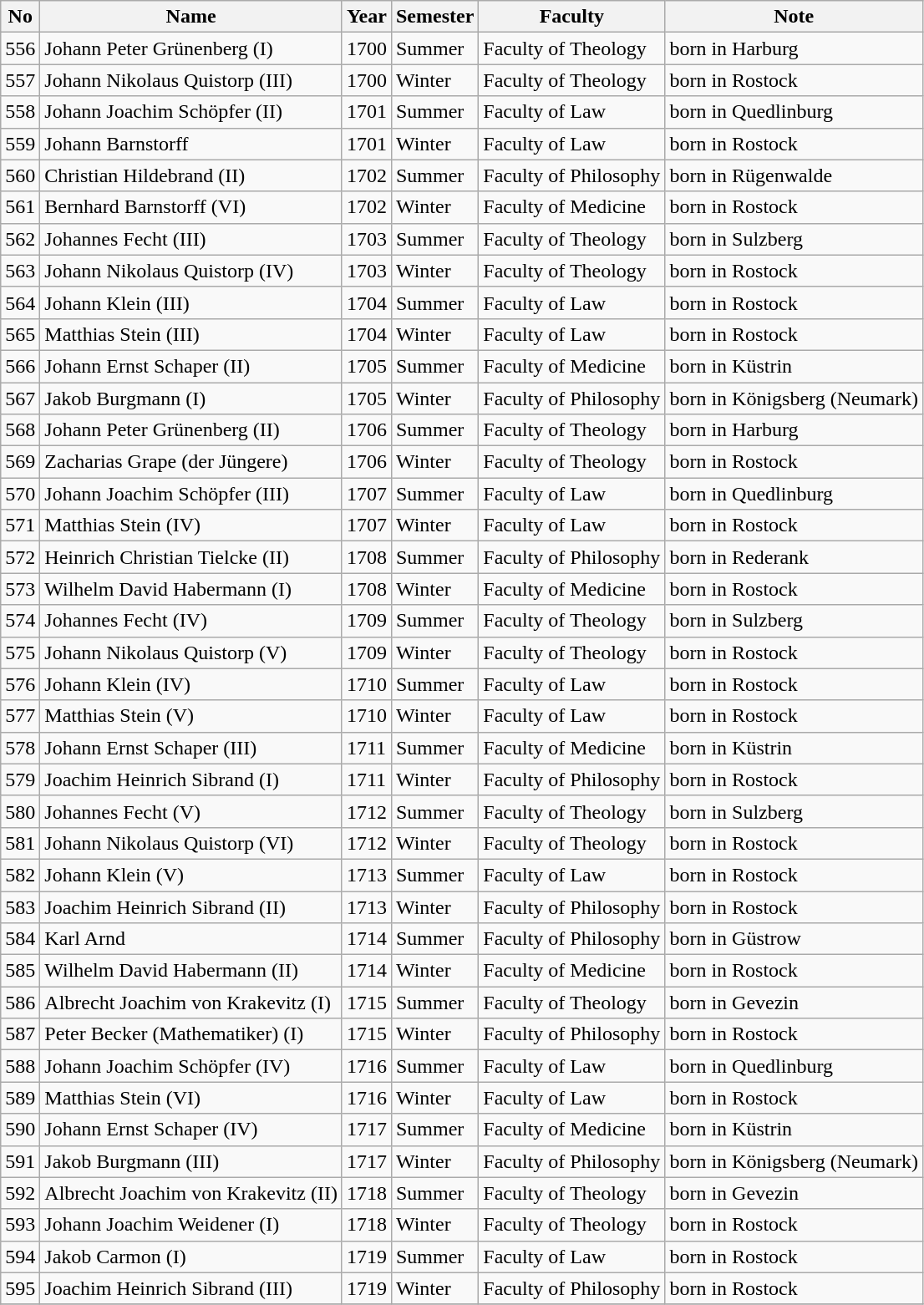<table class="wikitable">
<tr>
<th bgcolor="silver">No</th>
<th bgcolor="silver">Name</th>
<th bgcolor="silver">Year</th>
<th bgcolor="silver">Semester</th>
<th bgcolor="silver">Faculty</th>
<th bgcolor="silver">Note</th>
</tr>
<tr>
<td>556</td>
<td>Johann Peter Grünenberg (I)</td>
<td>1700</td>
<td>Summer</td>
<td>Faculty of Theology</td>
<td>born in Harburg</td>
</tr>
<tr>
<td>557</td>
<td>Johann Nikolaus Quistorp (III)</td>
<td>1700</td>
<td>Winter</td>
<td>Faculty of Theology</td>
<td>born in Rostock</td>
</tr>
<tr>
<td>558</td>
<td>Johann Joachim Schöpfer (II)</td>
<td>1701</td>
<td>Summer</td>
<td>Faculty of Law</td>
<td>born in Quedlinburg</td>
</tr>
<tr>
<td>559</td>
<td>Johann Barnstorff</td>
<td>1701</td>
<td>Winter</td>
<td>Faculty of Law</td>
<td>born in Rostock</td>
</tr>
<tr>
<td>560</td>
<td>Christian Hildebrand (II)</td>
<td>1702</td>
<td>Summer</td>
<td>Faculty of Philosophy</td>
<td>born in Rügenwalde</td>
</tr>
<tr>
<td>561</td>
<td>Bernhard Barnstorff (VI)</td>
<td>1702</td>
<td>Winter</td>
<td>Faculty of Medicine</td>
<td>born in Rostock</td>
</tr>
<tr>
<td>562</td>
<td>Johannes Fecht (III)</td>
<td>1703</td>
<td>Summer</td>
<td>Faculty of Theology</td>
<td>born in Sulzberg</td>
</tr>
<tr>
<td>563</td>
<td>Johann Nikolaus Quistorp (IV)</td>
<td>1703</td>
<td>Winter</td>
<td>Faculty of Theology</td>
<td>born in Rostock</td>
</tr>
<tr>
<td>564</td>
<td>Johann Klein (III)</td>
<td>1704</td>
<td>Summer</td>
<td>Faculty of Law</td>
<td>born in Rostock</td>
</tr>
<tr>
<td>565</td>
<td>Matthias Stein (III)</td>
<td>1704</td>
<td>Winter</td>
<td>Faculty of Law</td>
<td>born in Rostock</td>
</tr>
<tr>
<td>566</td>
<td>Johann Ernst Schaper (II)</td>
<td>1705</td>
<td>Summer</td>
<td>Faculty of Medicine</td>
<td>born in Küstrin</td>
</tr>
<tr>
<td>567</td>
<td>Jakob Burgmann (I)</td>
<td>1705</td>
<td>Winter</td>
<td>Faculty of Philosophy</td>
<td>born in Königsberg (Neumark)</td>
</tr>
<tr>
<td>568</td>
<td>Johann Peter Grünenberg (II)</td>
<td>1706</td>
<td>Summer</td>
<td>Faculty of Theology</td>
<td>born in Harburg</td>
</tr>
<tr>
<td>569</td>
<td>Zacharias Grape (der Jüngere)</td>
<td>1706</td>
<td>Winter</td>
<td>Faculty of Theology</td>
<td>born in Rostock</td>
</tr>
<tr>
<td>570</td>
<td>Johann Joachim Schöpfer (III)</td>
<td>1707</td>
<td>Summer</td>
<td>Faculty of Law</td>
<td>born in Quedlinburg</td>
</tr>
<tr>
<td>571</td>
<td>Matthias Stein (IV)</td>
<td>1707</td>
<td>Winter</td>
<td>Faculty of Law</td>
<td>born in Rostock</td>
</tr>
<tr>
<td>572</td>
<td>Heinrich Christian Tielcke (II)</td>
<td>1708</td>
<td>Summer</td>
<td>Faculty of Philosophy</td>
<td>born in Rederank</td>
</tr>
<tr>
<td>573</td>
<td>Wilhelm David Habermann (I)</td>
<td>1708</td>
<td>Winter</td>
<td>Faculty of Medicine</td>
<td>born in Rostock</td>
</tr>
<tr>
<td>574</td>
<td>Johannes Fecht (IV)</td>
<td>1709</td>
<td>Summer</td>
<td>Faculty of Theology</td>
<td>born in Sulzberg</td>
</tr>
<tr>
<td>575</td>
<td>Johann Nikolaus Quistorp (V)</td>
<td>1709</td>
<td>Winter</td>
<td>Faculty of Theology</td>
<td>born in Rostock</td>
</tr>
<tr>
<td>576</td>
<td>Johann Klein (IV)<br></td>
<td>1710</td>
<td>Summer</td>
<td>Faculty of Law</td>
<td>born in Rostock</td>
</tr>
<tr>
<td>577</td>
<td>Matthias Stein (V)</td>
<td>1710</td>
<td>Winter</td>
<td>Faculty of Law</td>
<td>born in Rostock</td>
</tr>
<tr>
<td>578</td>
<td>Johann Ernst Schaper (III)</td>
<td>1711</td>
<td>Summer</td>
<td>Faculty of Medicine</td>
<td>born in Küstrin</td>
</tr>
<tr>
<td>579</td>
<td>Joachim Heinrich Sibrand (I)</td>
<td>1711</td>
<td>Winter</td>
<td>Faculty of Philosophy</td>
<td>born in Rostock</td>
</tr>
<tr>
<td>580</td>
<td>Johannes Fecht (V)</td>
<td>1712</td>
<td>Summer</td>
<td>Faculty of Theology</td>
<td>born in Sulzberg</td>
</tr>
<tr>
<td>581</td>
<td>Johann Nikolaus Quistorp (VI)</td>
<td>1712</td>
<td>Winter</td>
<td>Faculty of Theology</td>
<td>born in Rostock</td>
</tr>
<tr>
<td>582</td>
<td>Johann Klein (V)<br></td>
<td>1713</td>
<td>Summer</td>
<td>Faculty of Law</td>
<td>born in Rostock</td>
</tr>
<tr>
<td>583</td>
<td>Joachim Heinrich Sibrand (II)</td>
<td>1713</td>
<td>Winter</td>
<td>Faculty of Philosophy</td>
<td>born in Rostock</td>
</tr>
<tr>
<td>584</td>
<td>Karl Arnd</td>
<td>1714</td>
<td>Summer</td>
<td>Faculty of Philosophy</td>
<td>born in Güstrow</td>
</tr>
<tr>
<td>585</td>
<td>Wilhelm David Habermann (II)<br></td>
<td>1714</td>
<td>Winter</td>
<td>Faculty of Medicine</td>
<td>born in Rostock</td>
</tr>
<tr>
<td>586</td>
<td>Albrecht Joachim von Krakevitz (I)</td>
<td>1715</td>
<td>Summer</td>
<td>Faculty of Theology</td>
<td>born in Gevezin</td>
</tr>
<tr>
<td>587</td>
<td>Peter Becker (Mathematiker) (I)</td>
<td>1715</td>
<td>Winter</td>
<td>Faculty of Philosophy</td>
<td>born in Rostock</td>
</tr>
<tr>
<td>588</td>
<td>Johann Joachim Schöpfer (IV)<br></td>
<td>1716</td>
<td>Summer</td>
<td>Faculty of Law</td>
<td>born in Quedlinburg</td>
</tr>
<tr>
<td>589</td>
<td>Matthias Stein (VI)</td>
<td>1716</td>
<td>Winter</td>
<td>Faculty of Law</td>
<td>born in Rostock</td>
</tr>
<tr>
<td>590</td>
<td>Johann Ernst Schaper (IV)<br></td>
<td>1717</td>
<td>Summer</td>
<td>Faculty of Medicine</td>
<td>born in Küstrin</td>
</tr>
<tr>
<td>591</td>
<td>Jakob Burgmann (III)</td>
<td>1717</td>
<td>Winter</td>
<td>Faculty of Philosophy</td>
<td>born in Königsberg (Neumark)</td>
</tr>
<tr>
<td>592</td>
<td>Albrecht Joachim von Krakevitz (II)</td>
<td>1718</td>
<td>Summer</td>
<td>Faculty of Theology</td>
<td>born in Gevezin</td>
</tr>
<tr>
<td>593</td>
<td>Johann Joachim Weidener (I)</td>
<td>1718</td>
<td>Winter</td>
<td>Faculty of Theology</td>
<td>born in Rostock</td>
</tr>
<tr>
<td>594</td>
<td>Jakob Carmon (I)</td>
<td>1719</td>
<td>Summer</td>
<td>Faculty of Law</td>
<td>born in Rostock</td>
</tr>
<tr>
<td>595</td>
<td>Joachim Heinrich Sibrand (III)</td>
<td>1719</td>
<td>Winter</td>
<td>Faculty of Philosophy</td>
<td>born in Rostock</td>
</tr>
<tr>
</tr>
</table>
